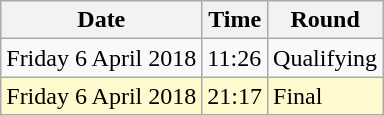<table class="wikitable">
<tr>
<th>Date</th>
<th>Time</th>
<th>Round</th>
</tr>
<tr>
<td>Friday 6 April 2018</td>
<td>11:26</td>
<td>Qualifying</td>
</tr>
<tr>
<td style=background:lemonchiffon>Friday 6 April 2018</td>
<td style=background:lemonchiffon>21:17</td>
<td style=background:lemonchiffon>Final</td>
</tr>
</table>
